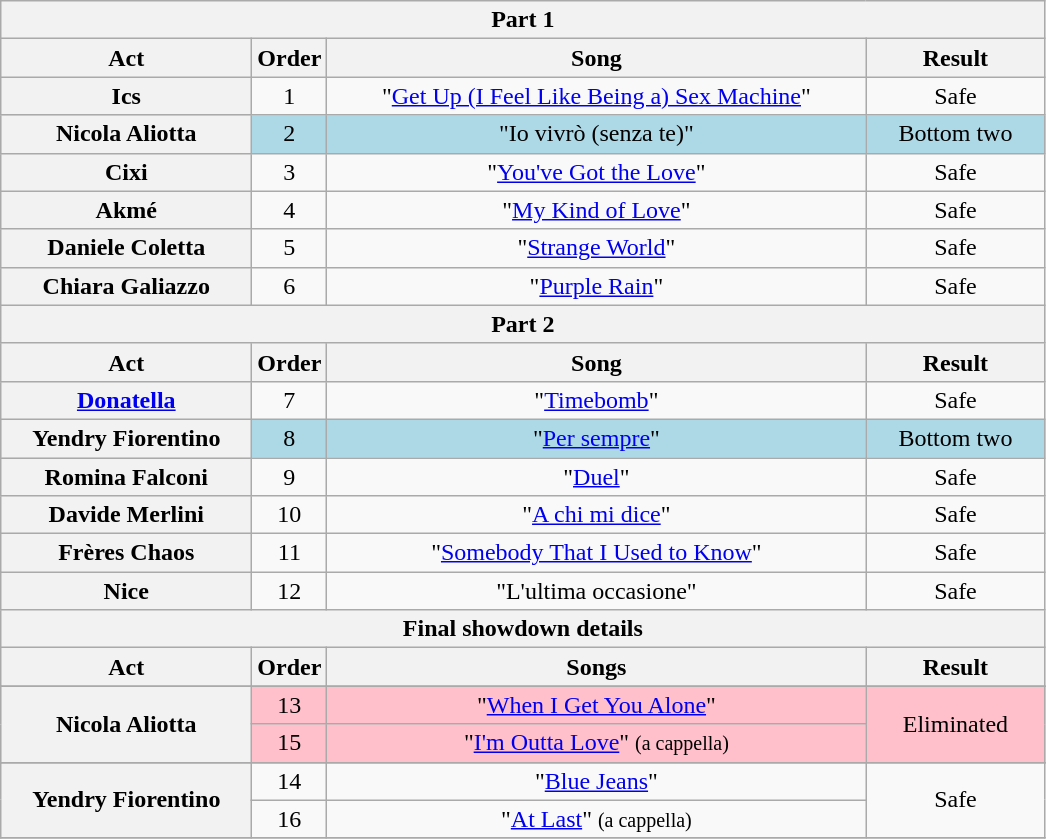<table class="wikitable plainrowheaders" style="text-align:center;">
<tr>
<th colspan="4">Part 1</th>
</tr>
<tr>
<th scope="col" style="width:10em;">Act</th>
<th scope="col">Order</th>
<th scope="col" style="width:22em;">Song</th>
<th scope="col" style="width:7em;">Result</th>
</tr>
<tr>
<th scope="row">Ics</th>
<td>1</td>
<td>"<a href='#'>Get Up (I Feel Like Being a) Sex Machine</a>"</td>
<td>Safe</td>
</tr>
<tr style="background:lightblue;">
<th scope="row">Nicola Aliotta</th>
<td>2</td>
<td>"Io vivrò (senza te)"</td>
<td>Bottom two</td>
</tr>
<tr>
<th scope="row">Cixi</th>
<td>3</td>
<td>"<a href='#'>You've Got the Love</a>"</td>
<td>Safe</td>
</tr>
<tr>
<th scope="row">Akmé</th>
<td>4</td>
<td>"<a href='#'>My Kind of Love</a>"</td>
<td>Safe</td>
</tr>
<tr>
<th scope="row">Daniele Coletta</th>
<td>5</td>
<td>"<a href='#'>Strange World</a>"</td>
<td>Safe</td>
</tr>
<tr>
<th scope="row">Chiara Galiazzo</th>
<td>6</td>
<td>"<a href='#'>Purple Rain</a>"</td>
<td>Safe</td>
</tr>
<tr>
<th colspan="4">Part 2</th>
</tr>
<tr>
<th scope="col" style="width:10em;">Act</th>
<th scope="col">Order</th>
<th scope="col" style="width:20em;">Song</th>
<th scope="col" style="width:7em;">Result</th>
</tr>
<tr>
<th scope="row"><a href='#'>Donatella</a></th>
<td>7</td>
<td>"<a href='#'>Timebomb</a>"</td>
<td>Safe</td>
</tr>
<tr style="background:lightblue;">
<th scope="row">Yendry Fiorentino</th>
<td>8</td>
<td>"<a href='#'>Per sempre</a>"</td>
<td>Bottom two</td>
</tr>
<tr>
<th scope="row">Romina Falconi</th>
<td>9</td>
<td>"<a href='#'>Duel</a>"</td>
<td>Safe</td>
</tr>
<tr>
<th scope="row">Davide Merlini</th>
<td>10</td>
<td>"<a href='#'>A chi mi dice</a>"</td>
<td>Safe</td>
</tr>
<tr>
<th scope="row">Frères Chaos</th>
<td>11</td>
<td>"<a href='#'>Somebody That I Used to Know</a>"</td>
<td>Safe</td>
</tr>
<tr>
<th scope="row">Nice</th>
<td>12</td>
<td>"L'ultima occasione"</td>
<td>Safe</td>
</tr>
<tr>
<th colspan="4">Final showdown details</th>
</tr>
<tr>
<th scope="col" style="width:10em;">Act</th>
<th scope="col">Order</th>
<th scope="col" style="width:20em;">Songs</th>
<th scope="col" style="width:7em;">Result</th>
</tr>
<tr>
</tr>
<tr style="background:pink;">
<th scope="row" rowspan="2">Nicola Aliotta</th>
<td>13</td>
<td>"<a href='#'>When I Get You Alone</a>"</td>
<td rowspan="2">Eliminated</td>
</tr>
<tr style="background:pink;">
<td>15</td>
<td>"<a href='#'>I'm Outta Love</a>" <small>(a cappella)</small></td>
</tr>
<tr>
</tr>
<tr>
<th scope="row" rowspan="2">Yendry Fiorentino</th>
<td>14</td>
<td>"<a href='#'>Blue Jeans</a>"</td>
<td rowspan="2">Safe</td>
</tr>
<tr>
<td>16</td>
<td>"<a href='#'>At Last</a>" <small>(a cappella)</small></td>
</tr>
<tr>
</tr>
</table>
